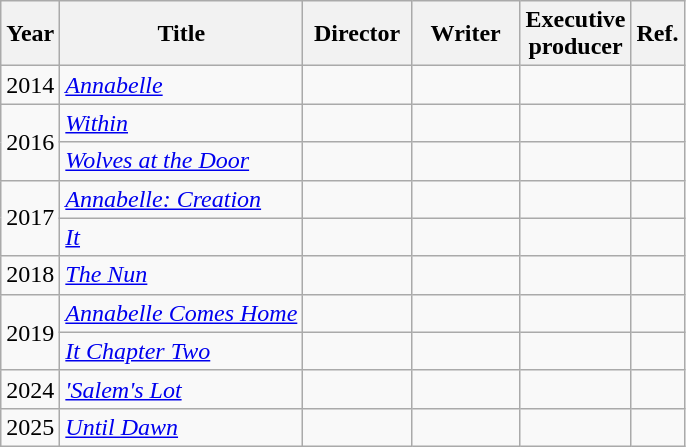<table class="wikitable">
<tr>
<th>Year</th>
<th>Title</th>
<th width=65>Director</th>
<th width=65>Writer</th>
<th width=65>Executive<br>producer</th>
<th>Ref.</th>
</tr>
<tr>
<td>2014</td>
<td><em><a href='#'>Annabelle</a></em></td>
<td></td>
<td></td>
<td></td>
<td></td>
</tr>
<tr>
<td rowspan=2>2016</td>
<td><em><a href='#'>Within</a></em></td>
<td></td>
<td></td>
<td></td>
<td></td>
</tr>
<tr>
<td><em><a href='#'>Wolves at the Door</a></em></td>
<td></td>
<td></td>
<td></td>
<td></td>
</tr>
<tr>
<td rowspan=2>2017</td>
<td><em><a href='#'>Annabelle: Creation</a></em></td>
<td></td>
<td></td>
<td></td>
<td></td>
</tr>
<tr>
<td><em><a href='#'>It</a></em></td>
<td></td>
<td></td>
<td></td>
<td></td>
</tr>
<tr>
<td>2018</td>
<td><em><a href='#'>The Nun</a></em></td>
<td></td>
<td></td>
<td></td>
<td></td>
</tr>
<tr>
<td rowspan=2>2019</td>
<td><em><a href='#'>Annabelle Comes Home</a></em></td>
<td></td>
<td></td>
<td></td>
<td></td>
</tr>
<tr>
<td><em><a href='#'>It Chapter Two</a></em></td>
<td></td>
<td></td>
<td></td>
<td></td>
</tr>
<tr>
<td>2024</td>
<td><em><a href='#'>'Salem's Lot</a></em></td>
<td></td>
<td></td>
<td></td>
<td></td>
</tr>
<tr>
<td>2025</td>
<td><em><a href='#'>Until Dawn</a></em></td>
<td></td>
<td></td>
<td></td>
<td></td>
</tr>
</table>
